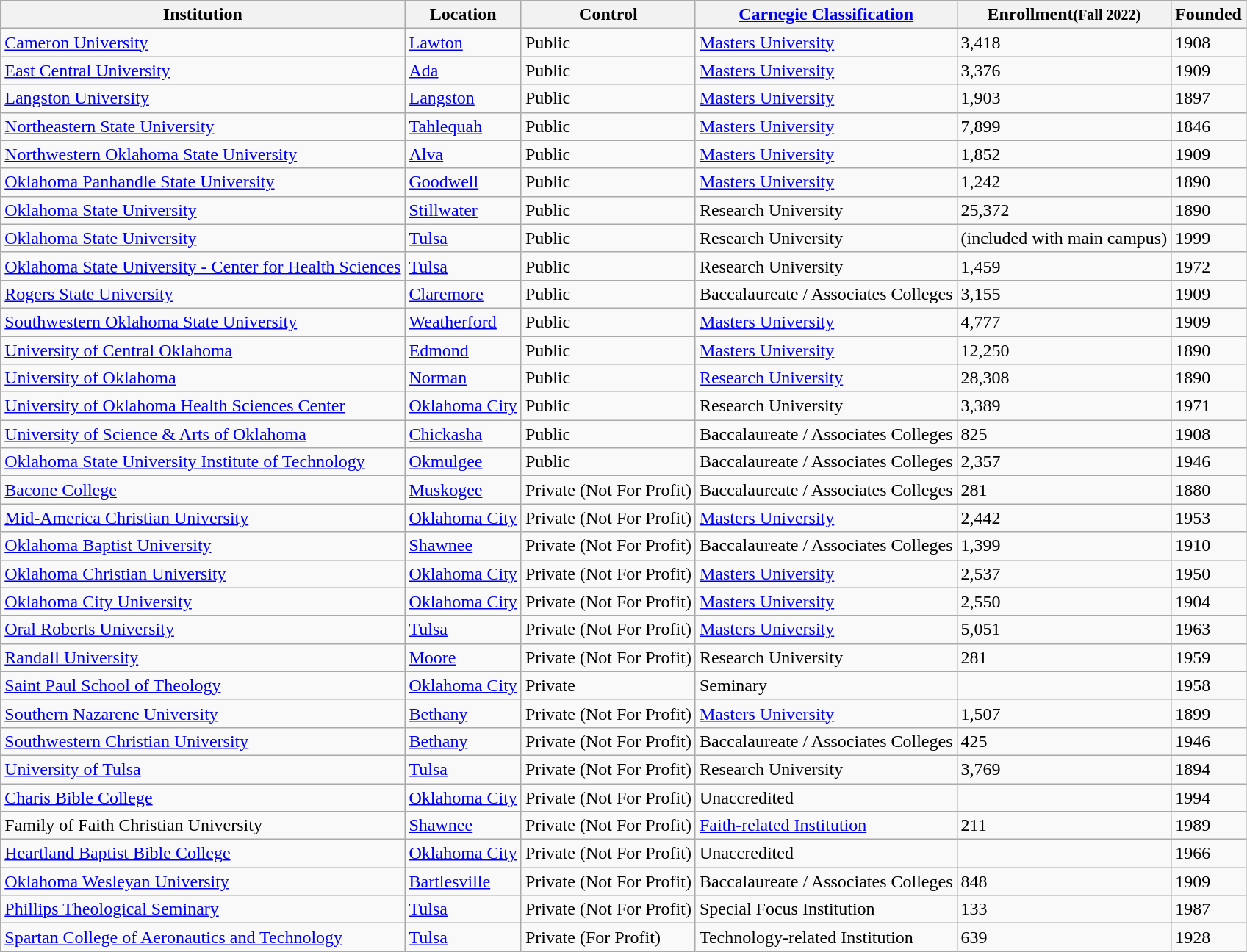<table class="wikitable sortable">
<tr>
<th>Institution</th>
<th>Location</th>
<th>Control</th>
<th><a href='#'>Carnegie Classification</a></th>
<th>Enrollment<small>(Fall 2022)</small></th>
<th>Founded</th>
</tr>
<tr>
<td><a href='#'>Cameron University</a></td>
<td><a href='#'>Lawton</a></td>
<td>Public</td>
<td><a href='#'>Masters University</a></td>
<td>3,418</td>
<td>1908</td>
</tr>
<tr>
<td><a href='#'>East Central University</a></td>
<td><a href='#'>Ada</a></td>
<td>Public</td>
<td><a href='#'>Masters University</a></td>
<td>3,376</td>
<td>1909</td>
</tr>
<tr>
<td><a href='#'>Langston University</a></td>
<td><a href='#'>Langston</a></td>
<td>Public</td>
<td><a href='#'>Masters University</a></td>
<td>1,903</td>
<td>1897</td>
</tr>
<tr>
<td><a href='#'>Northeastern State University</a></td>
<td><a href='#'>Tahlequah</a></td>
<td>Public</td>
<td><a href='#'>Masters University</a></td>
<td>7,899</td>
<td>1846</td>
</tr>
<tr>
<td><a href='#'>Northwestern Oklahoma State University</a></td>
<td><a href='#'>Alva</a></td>
<td>Public</td>
<td><a href='#'>Masters University</a></td>
<td>1,852</td>
<td>1909</td>
</tr>
<tr>
<td><a href='#'>Oklahoma Panhandle State University</a></td>
<td><a href='#'>Goodwell</a></td>
<td>Public</td>
<td><a href='#'>Masters University</a></td>
<td>1,242</td>
<td>1890</td>
</tr>
<tr>
<td><a href='#'>Oklahoma State University</a></td>
<td><a href='#'>Stillwater</a></td>
<td>Public</td>
<td>Research University</td>
<td>25,372</td>
<td>1890</td>
</tr>
<tr>
<td><a href='#'>Oklahoma State University</a></td>
<td><a href='#'>Tulsa</a></td>
<td>Public</td>
<td>Research University</td>
<td>(included with main campus)</td>
<td>1999</td>
</tr>
<tr>
<td><a href='#'>Oklahoma State University - Center for Health Sciences</a></td>
<td><a href='#'>Tulsa</a></td>
<td>Public</td>
<td>Research University</td>
<td>1,459</td>
<td>1972</td>
</tr>
<tr>
<td><a href='#'>Rogers State University</a></td>
<td><a href='#'>Claremore</a></td>
<td>Public</td>
<td>Baccalaureate / Associates Colleges</td>
<td>3,155</td>
<td>1909</td>
</tr>
<tr>
<td><a href='#'>Southwestern Oklahoma State University</a></td>
<td><a href='#'>Weatherford</a></td>
<td>Public</td>
<td><a href='#'>Masters University</a></td>
<td>4,777</td>
<td>1909</td>
</tr>
<tr>
<td><a href='#'>University of Central Oklahoma</a></td>
<td><a href='#'>Edmond</a></td>
<td>Public</td>
<td><a href='#'>Masters University</a></td>
<td>12,250</td>
<td>1890</td>
</tr>
<tr>
<td><a href='#'>University of Oklahoma</a></td>
<td><a href='#'>Norman</a></td>
<td>Public</td>
<td><a href='#'>Research University</a></td>
<td>28,308</td>
<td>1890</td>
</tr>
<tr>
<td><a href='#'>University of Oklahoma Health Sciences Center</a></td>
<td><a href='#'>Oklahoma City</a></td>
<td>Public</td>
<td>Research University</td>
<td>3,389</td>
<td>1971</td>
</tr>
<tr>
<td><a href='#'>University of Science & Arts of Oklahoma</a></td>
<td><a href='#'>Chickasha</a></td>
<td>Public</td>
<td>Baccalaureate / Associates Colleges</td>
<td>825</td>
<td>1908</td>
</tr>
<tr>
<td><a href='#'>Oklahoma State University Institute of Technology</a></td>
<td><a href='#'>Okmulgee</a></td>
<td>Public</td>
<td>Baccalaureate / Associates Colleges</td>
<td>2,357</td>
<td>1946</td>
</tr>
<tr>
<td><a href='#'>Bacone College</a></td>
<td><a href='#'>Muskogee</a></td>
<td>Private (Not For Profit)</td>
<td>Baccalaureate / Associates Colleges</td>
<td>281</td>
<td>1880</td>
</tr>
<tr>
<td><a href='#'>Mid-America Christian University</a></td>
<td><a href='#'>Oklahoma City</a></td>
<td>Private (Not For Profit)</td>
<td><a href='#'>Masters University</a></td>
<td>2,442</td>
<td>1953</td>
</tr>
<tr>
<td><a href='#'>Oklahoma Baptist University</a></td>
<td><a href='#'>Shawnee</a></td>
<td>Private (Not For Profit)</td>
<td>Baccalaureate / Associates Colleges</td>
<td>1,399</td>
<td>1910</td>
</tr>
<tr>
<td><a href='#'>Oklahoma Christian University</a></td>
<td><a href='#'>Oklahoma City</a></td>
<td>Private (Not For Profit)</td>
<td><a href='#'>Masters University</a></td>
<td>2,537</td>
<td>1950</td>
</tr>
<tr>
<td><a href='#'>Oklahoma City University</a></td>
<td><a href='#'>Oklahoma City</a></td>
<td>Private (Not For Profit)</td>
<td><a href='#'>Masters University</a></td>
<td>2,550</td>
<td>1904</td>
</tr>
<tr>
<td><a href='#'>Oral Roberts University</a></td>
<td><a href='#'>Tulsa</a></td>
<td>Private (Not For Profit)</td>
<td><a href='#'>Masters University</a></td>
<td>5,051</td>
<td>1963</td>
</tr>
<tr>
<td><a href='#'>Randall University</a></td>
<td><a href='#'>Moore</a></td>
<td>Private (Not For Profit)</td>
<td>Research University</td>
<td>281</td>
<td>1959</td>
</tr>
<tr>
<td><a href='#'>Saint Paul School of Theology</a></td>
<td><a href='#'>Oklahoma City</a></td>
<td>Private</td>
<td>Seminary</td>
<td></td>
<td>1958</td>
</tr>
<tr>
<td><a href='#'>Southern Nazarene University</a></td>
<td><a href='#'>Bethany</a></td>
<td>Private (Not For Profit)</td>
<td><a href='#'>Masters University</a></td>
<td>1,507</td>
<td>1899</td>
</tr>
<tr>
<td><a href='#'>Southwestern Christian University</a></td>
<td><a href='#'>Bethany</a></td>
<td>Private (Not For Profit)</td>
<td>Baccalaureate / Associates Colleges</td>
<td>425</td>
<td>1946</td>
</tr>
<tr>
<td><a href='#'>University of Tulsa</a></td>
<td><a href='#'>Tulsa</a></td>
<td>Private (Not For Profit)</td>
<td>Research University</td>
<td>3,769</td>
<td>1894</td>
</tr>
<tr>
<td><a href='#'>Charis Bible College</a></td>
<td><a href='#'>Oklahoma City</a></td>
<td>Private (Not For Profit)</td>
<td>Unaccredited</td>
<td></td>
<td>1994</td>
</tr>
<tr>
<td>Family of Faith Christian University</td>
<td><a href='#'>Shawnee</a></td>
<td>Private (Not For Profit)</td>
<td><a href='#'>Faith-related Institution</a></td>
<td>211</td>
<td>1989</td>
</tr>
<tr>
<td><a href='#'>Heartland Baptist Bible College</a></td>
<td><a href='#'>Oklahoma City</a></td>
<td>Private (Not For Profit)</td>
<td>Unaccredited</td>
<td></td>
<td>1966</td>
</tr>
<tr>
<td><a href='#'>Oklahoma Wesleyan University</a></td>
<td><a href='#'>Bartlesville</a></td>
<td>Private (Not For Profit)</td>
<td>Baccalaureate / Associates Colleges</td>
<td>848</td>
<td>1909</td>
</tr>
<tr>
<td><a href='#'>Phillips Theological Seminary</a></td>
<td><a href='#'>Tulsa</a></td>
<td>Private (Not For Profit)</td>
<td>Special Focus Institution</td>
<td>133</td>
<td>1987</td>
</tr>
<tr>
<td><a href='#'>Spartan College of Aeronautics and Technology</a></td>
<td><a href='#'>Tulsa</a></td>
<td>Private (For Profit)</td>
<td>Technology-related Institution</td>
<td>639</td>
<td>1928</td>
</tr>
</table>
